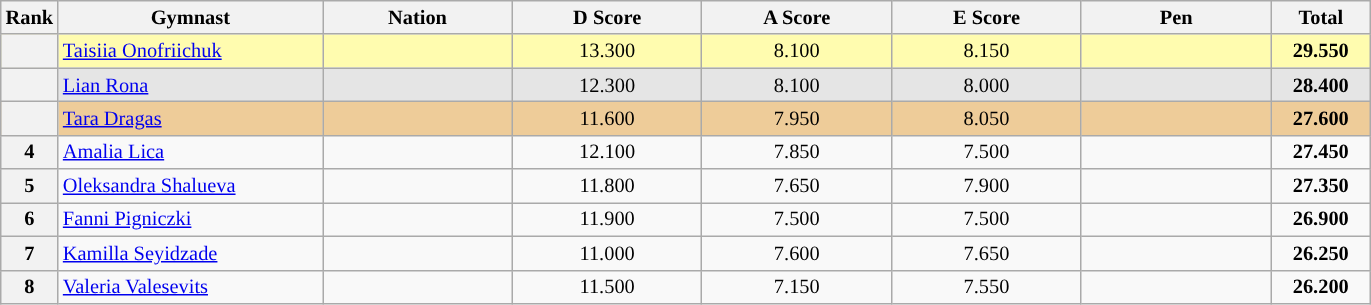<table class="wikitable sortable" style="text-align:center; font-size:85%">
<tr>
<th scope="col" style="width:20px;">Rank</th>
<th ! scope="col" style="width:170px;">Gymnast</th>
<th ! scope="col" style="width:120px;">Nation</th>
<th ! scope="col" style="width:120px;">D Score</th>
<th ! scope="col" style="width:120px;">A Score</th>
<th ! scope="col" style="width:120px;">E Score</th>
<th ! scope="col" style="width:120px;">Pen</th>
<th scope="col" style="width:60px;" !>Total</th>
</tr>
<tr bgcolor="fffcaf">
<th scope="row"></th>
<td align=left><a href='#'>Taisiia Onofriichuk</a></td>
<td align="left"></td>
<td>13.300</td>
<td>8.100</td>
<td>8.150</td>
<td></td>
<td><strong>29.550</strong></td>
</tr>
<tr bgcolor="e5e5e5">
<th scope="row"></th>
<td align=left><a href='#'>Lian Rona</a></td>
<td align="left"></td>
<td>12.300</td>
<td>8.100</td>
<td>8.000</td>
<td></td>
<td><strong>28.400</strong></td>
</tr>
<tr bgcolor="eecc99">
<th scope="row"></th>
<td align=left><a href='#'>Tara Dragas</a></td>
<td align="left"></td>
<td>11.600</td>
<td>7.950</td>
<td>8.050</td>
<td></td>
<td><strong>27.600</strong></td>
</tr>
<tr>
<th scope=row>4</th>
<td align=left><a href='#'>Amalia Lica</a></td>
<td style="text-align:left;"></td>
<td>12.100</td>
<td>7.850</td>
<td>7.500</td>
<td></td>
<td><strong>27.450</strong></td>
</tr>
<tr>
<th scope=row>5</th>
<td align=left><a href='#'>Oleksandra Shalueva</a></td>
<td style="text-align:left;"></td>
<td>11.800</td>
<td>7.650</td>
<td>7.900</td>
<td></td>
<td><strong>27.350</strong></td>
</tr>
<tr>
<th scope=row>6</th>
<td align=left><a href='#'>Fanni Pigniczki</a></td>
<td style="text-align:left;"></td>
<td>11.900</td>
<td>7.500</td>
<td>7.500</td>
<td></td>
<td><strong>26.900</strong></td>
</tr>
<tr>
<th scope=row>7</th>
<td align=left><a href='#'>Kamilla Seyidzade</a></td>
<td style="text-align:left;"></td>
<td>11.000</td>
<td>7.600</td>
<td>7.650</td>
<td></td>
<td><strong>26.250</strong></td>
</tr>
<tr>
<th scope=row>8</th>
<td align=left><a href='#'>Valeria Valesevits</a></td>
<td style="text-align:left;"></td>
<td>11.500</td>
<td>7.150</td>
<td>7.550</td>
<td></td>
<td><strong>26.200</strong></td>
</tr>
</table>
